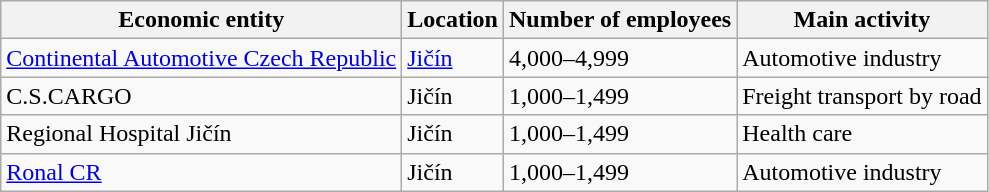<table class="wikitable sortable">
<tr>
<th>Economic entity</th>
<th>Location</th>
<th>Number of employees</th>
<th>Main activity</th>
</tr>
<tr>
<td><a href='#'>Continental Automotive Czech Republic</a></td>
<td><a href='#'>Jičín</a></td>
<td>4,000–4,999</td>
<td>Automotive industry</td>
</tr>
<tr>
<td>C.S.CARGO</td>
<td>Jičín</td>
<td>1,000–1,499</td>
<td>Freight transport by road</td>
</tr>
<tr>
<td>Regional Hospital Jičín</td>
<td>Jičín</td>
<td>1,000–1,499</td>
<td>Health care</td>
</tr>
<tr>
<td><a href='#'>Ronal CR</a></td>
<td>Jičín</td>
<td>1,000–1,499</td>
<td>Automotive industry</td>
</tr>
</table>
